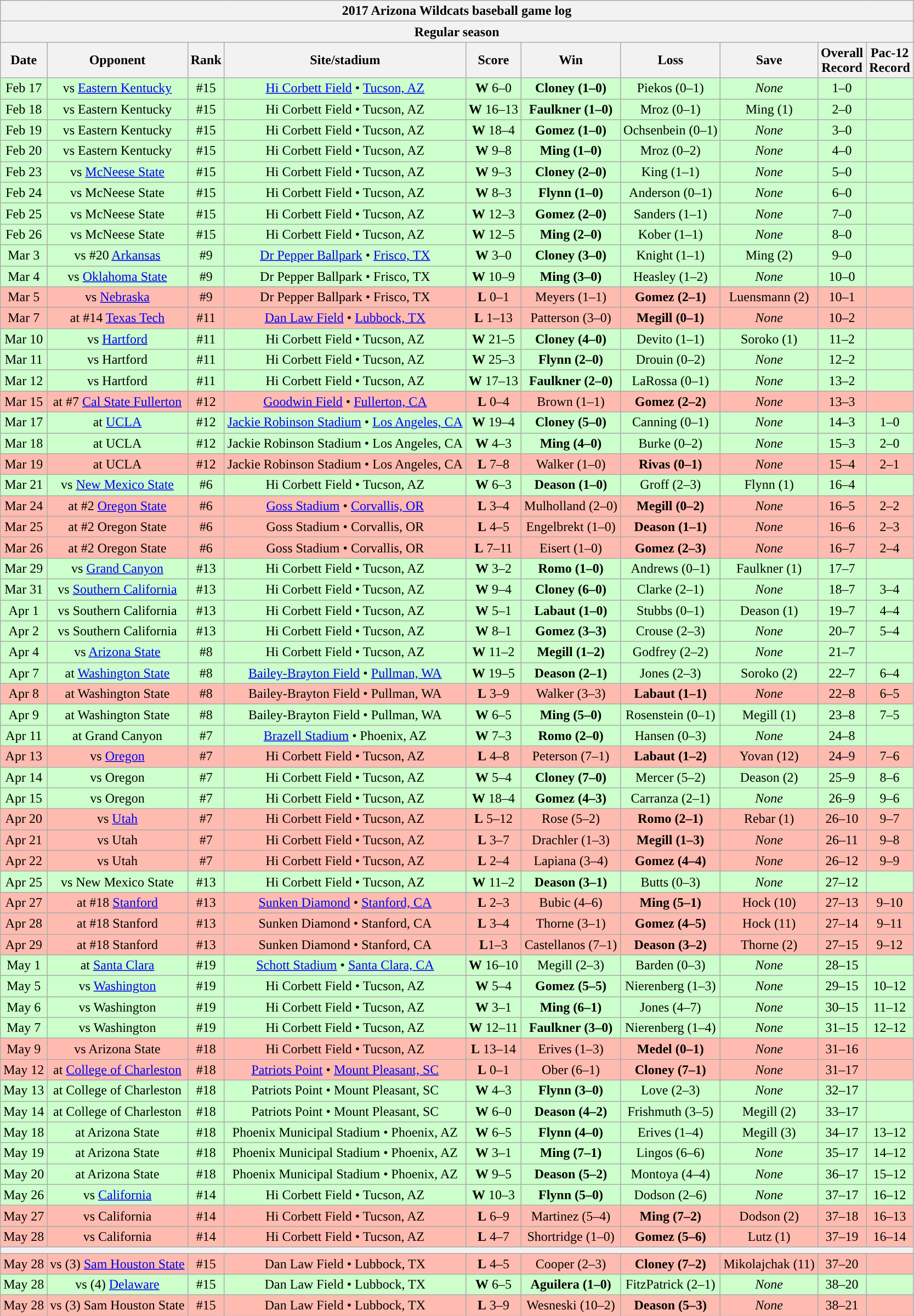<table class="wikitable">
<tr>
<th colspan="10">2017 Arizona Wildcats baseball game log</th>
</tr>
<tr>
<th colspan="10">Regular season</th>
</tr>
<tr>
<th>Date</th>
<th>Opponent</th>
<th>Rank</th>
<th>Site/stadium</th>
<th>Score</th>
<th>Win</th>
<th>Loss</th>
<th>Save</th>
<th>Overall<br>Record</th>
<th>Pac-12<br>Record</th>
</tr>
<tr align="center" bgcolor=ccffcc>
<td>Feb 17</td>
<td>vs <a href='#'>Eastern Kentucky</a></td>
<td>#15</td>
<td><a href='#'>Hi Corbett Field</a> • <a href='#'>Tucson, AZ</a></td>
<td><strong>W</strong> 6–0</td>
<td><strong>Cloney (1–0)</strong></td>
<td>Piekos (0–1)</td>
<td><em>None</em></td>
<td>1–0</td>
<td></td>
</tr>
<tr align="center" bgcolor=ccffcc>
<td>Feb 18</td>
<td>vs Eastern Kentucky</td>
<td>#15</td>
<td>Hi Corbett Field • Tucson, AZ</td>
<td><strong>W</strong> 16–13</td>
<td><strong>Faulkner (1–0)</strong></td>
<td>Mroz (0–1)</td>
<td>Ming (1)</td>
<td>2–0</td>
<td></td>
</tr>
<tr align="center" bgcolor=ccffcc>
<td>Feb 19</td>
<td>vs Eastern Kentucky</td>
<td>#15</td>
<td>Hi Corbett Field • Tucson, AZ</td>
<td><strong>W</strong> 18–4</td>
<td><strong>Gomez (1–0)</strong></td>
<td>Ochsenbein (0–1)</td>
<td><em>None</em></td>
<td>3–0</td>
<td></td>
</tr>
<tr align="center" bgcolor=ccffcc>
<td>Feb 20</td>
<td>vs Eastern Kentucky</td>
<td>#15</td>
<td>Hi Corbett Field • Tucson, AZ</td>
<td><strong>W</strong> 9–8</td>
<td><strong>Ming (1–0)</strong></td>
<td>Mroz (0–2)</td>
<td><em>None</em></td>
<td>4–0</td>
<td></td>
</tr>
<tr align="center" bgcolor=ccffcc>
<td>Feb 23</td>
<td>vs <a href='#'>McNeese State</a></td>
<td>#15</td>
<td>Hi Corbett Field • Tucson, AZ</td>
<td><strong>W</strong> 9–3</td>
<td><strong>Cloney (2–0)</strong></td>
<td>King (1–1)</td>
<td><em>None</em></td>
<td>5–0</td>
<td></td>
</tr>
<tr align="center" bgcolor=ccffcc>
<td>Feb 24</td>
<td>vs McNeese State</td>
<td>#15</td>
<td>Hi Corbett Field • Tucson, AZ</td>
<td><strong>W</strong> 8–3</td>
<td><strong>Flynn (1–0)</strong></td>
<td>Anderson (0–1)</td>
<td><em>None</em></td>
<td>6–0</td>
<td></td>
</tr>
<tr align="center" bgcolor=ccffcc>
<td>Feb 25</td>
<td>vs McNeese State</td>
<td>#15</td>
<td>Hi Corbett Field • Tucson, AZ</td>
<td><strong>W</strong> 12–3</td>
<td><strong>Gomez (2–0)</strong></td>
<td>Sanders (1–1)</td>
<td><em>None</em></td>
<td>7–0</td>
<td></td>
</tr>
<tr align="center"  bgcolor=ccffcc>
<td>Feb 26</td>
<td>vs McNeese State</td>
<td>#15</td>
<td>Hi Corbett Field • Tucson, AZ</td>
<td><strong>W</strong> 12–5</td>
<td><strong>Ming (2–0)</strong></td>
<td>Kober (1–1)</td>
<td><em>None</em></td>
<td>8–0</td>
<td></td>
</tr>
<tr align="center" bgcolor=ccffcc>
<td>Mar 3</td>
<td>vs #20 <a href='#'>Arkansas</a></td>
<td>#9</td>
<td><a href='#'>Dr Pepper Ballpark</a> • <a href='#'>Frisco, TX</a></td>
<td><strong>W</strong> 3–0</td>
<td><strong>Cloney (3–0)</strong></td>
<td>Knight (1–1)</td>
<td>Ming (2)</td>
<td>9–0</td>
<td></td>
</tr>
<tr align="center" bgcolor=ccffcc>
<td>Mar 4</td>
<td>vs <a href='#'>Oklahoma State</a></td>
<td>#9</td>
<td>Dr Pepper Ballpark • Frisco, TX</td>
<td><strong>W</strong> 10–9</td>
<td><strong>Ming (3–0)</strong></td>
<td>Heasley (1–2)</td>
<td><em>None</em></td>
<td>10–0</td>
<td></td>
</tr>
<tr align="center" bgcolor=ffbbb>
<td>Mar 5</td>
<td>vs <a href='#'>Nebraska</a></td>
<td>#9</td>
<td>Dr Pepper Ballpark • Frisco, TX</td>
<td><strong>L</strong> 0–1</td>
<td>Meyers (1–1)</td>
<td><strong>Gomez (2–1)</strong></td>
<td>Luensmann (2)</td>
<td>10–1</td>
<td></td>
</tr>
<tr align="center" bgcolor=ffbbb>
<td>Mar 7</td>
<td>at #14 <a href='#'>Texas Tech</a></td>
<td>#11</td>
<td><a href='#'>Dan Law Field</a> • <a href='#'>Lubbock, TX</a></td>
<td><strong>L</strong> 1–13</td>
<td>Patterson (3–0)</td>
<td><strong>Megill (0–1)</strong></td>
<td><em>None</em></td>
<td>10–2</td>
<td></td>
</tr>
<tr align="center" bgcolor=ccffcc>
<td>Mar 10</td>
<td>vs <a href='#'>Hartford</a></td>
<td>#11</td>
<td>Hi Corbett Field • Tucson, AZ</td>
<td><strong>W</strong> 21–5</td>
<td><strong>Cloney (4–0)</strong></td>
<td>Devito (1–1)</td>
<td>Soroko (1)</td>
<td>11–2</td>
<td></td>
</tr>
<tr align="center" bgcolor=ccffcc>
<td>Mar 11</td>
<td>vs Hartford</td>
<td>#11</td>
<td>Hi Corbett Field • Tucson, AZ</td>
<td><strong>W</strong> 25–3</td>
<td><strong>Flynn (2–0)</strong></td>
<td>Drouin (0–2)</td>
<td><em>None</em></td>
<td>12–2</td>
<td></td>
</tr>
<tr align="center" bgcolor=ccffcc>
<td>Mar 12</td>
<td>vs Hartford</td>
<td>#11</td>
<td>Hi Corbett Field • Tucson, AZ</td>
<td><strong>W</strong> 17–13</td>
<td><strong>Faulkner (2–0)</strong></td>
<td>LaRossa (0–1)</td>
<td><em>None</em></td>
<td>13–2</td>
<td></td>
</tr>
<tr align="center" bgcolor=ffbbb>
<td>Mar 15</td>
<td>at #7 <a href='#'>Cal State Fullerton</a></td>
<td>#12</td>
<td><a href='#'>Goodwin Field</a> • <a href='#'>Fullerton, CA</a></td>
<td><strong>L</strong> 0–4</td>
<td>Brown (1–1)</td>
<td><strong>Gomez (2–2)</strong></td>
<td><em>None</em></td>
<td>13–3</td>
<td></td>
</tr>
<tr align="center" bgcolor=ccffcc>
<td>Mar 17</td>
<td>at <a href='#'>UCLA</a></td>
<td>#12</td>
<td><a href='#'>Jackie Robinson Stadium</a> • <a href='#'>Los Angeles, CA</a></td>
<td><strong>W</strong> 19–4</td>
<td><strong>Cloney (5–0)</strong></td>
<td>Canning (0–1)</td>
<td><em>None</em></td>
<td>14–3</td>
<td>1–0</td>
</tr>
<tr align="center" bgcolor=ccffcc>
<td>Mar 18</td>
<td>at UCLA</td>
<td>#12</td>
<td>Jackie Robinson Stadium • Los Angeles, CA</td>
<td><strong>W</strong> 4–3</td>
<td><strong>Ming (4–0)</strong></td>
<td>Burke (0–2)</td>
<td><em>None</em></td>
<td>15–3</td>
<td>2–0</td>
</tr>
<tr align="center" bgcolor=ffbbb>
<td>Mar 19</td>
<td>at UCLA</td>
<td>#12</td>
<td>Jackie Robinson Stadium • Los Angeles, CA</td>
<td><strong>L</strong> 7–8</td>
<td>Walker (1–0)</td>
<td><strong>Rivas (0–1)</strong></td>
<td><em>None</em></td>
<td>15–4</td>
<td>2–1</td>
</tr>
<tr align="center" bgcolor=ccffcc>
<td>Mar 21</td>
<td>vs <a href='#'>New Mexico State</a></td>
<td>#6</td>
<td>Hi Corbett Field • Tucson, AZ</td>
<td><strong>W</strong> 6–3</td>
<td><strong>Deason (1–0)</strong></td>
<td>Groff (2–3)</td>
<td>Flynn (1)</td>
<td>16–4</td>
<td></td>
</tr>
<tr align="center" bgcolor=ffbbb>
<td>Mar 24</td>
<td>at #2 <a href='#'>Oregon State</a></td>
<td>#6</td>
<td><a href='#'>Goss Stadium</a> • <a href='#'>Corvallis, OR</a></td>
<td><strong>L</strong> 3–4</td>
<td>Mulholland (2–0)</td>
<td><strong>Megill (0–2)</strong></td>
<td><em>None</em></td>
<td>16–5</td>
<td>2–2</td>
</tr>
<tr align="center" bgcolor=ffbbb>
<td>Mar 25</td>
<td>at #2 Oregon State</td>
<td>#6</td>
<td>Goss Stadium • Corvallis, OR</td>
<td><strong>L</strong> 4–5</td>
<td>Engelbrekt (1–0)</td>
<td><strong>Deason (1–1)</strong></td>
<td><em>None</em></td>
<td>16–6</td>
<td>2–3</td>
</tr>
<tr align="center" bgcolor=ffbbb>
<td>Mar 26</td>
<td>at #2 Oregon State</td>
<td>#6</td>
<td>Goss Stadium • Corvallis, OR</td>
<td><strong>L</strong> 7–11</td>
<td>Eisert (1–0)</td>
<td><strong>Gomez (2–3)</strong></td>
<td><em>None</em></td>
<td>16–7</td>
<td>2–4</td>
</tr>
<tr align="center" bgcolor=ccffcc>
<td>Mar 29</td>
<td>vs <a href='#'>Grand Canyon</a></td>
<td>#13</td>
<td>Hi Corbett Field • Tucson, AZ</td>
<td><strong>W</strong> 3–2</td>
<td><strong>Romo (1–0)</strong></td>
<td>Andrews (0–1)</td>
<td>Faulkner (1)</td>
<td>17–7</td>
<td></td>
</tr>
<tr align="center" bgcolor=ccffcc>
<td>Mar 31</td>
<td>vs <a href='#'>Southern California</a></td>
<td>#13</td>
<td>Hi Corbett Field • Tucson, AZ</td>
<td><strong>W</strong> 9–4</td>
<td><strong>Cloney (6–0)</strong></td>
<td>Clarke (2–1)</td>
<td><em>None</em></td>
<td>18–7</td>
<td>3–4</td>
</tr>
<tr align="center" bgcolor=ccffcc>
<td>Apr 1</td>
<td>vs Southern California</td>
<td>#13</td>
<td>Hi Corbett Field • Tucson, AZ</td>
<td><strong>W</strong> 5–1</td>
<td><strong>Labaut (1–0)</strong></td>
<td>Stubbs (0–1)</td>
<td>Deason (1)</td>
<td>19–7</td>
<td>4–4</td>
</tr>
<tr align="center" bgcolor=ccffcc>
<td>Apr 2</td>
<td>vs Southern California</td>
<td>#13</td>
<td>Hi Corbett Field • Tucson, AZ</td>
<td><strong>W</strong> 8–1</td>
<td><strong>Gomez (3–3)</strong></td>
<td>Crouse (2–3)</td>
<td><em>None</em></td>
<td>20–7</td>
<td>5–4</td>
</tr>
<tr align="center" bgcolor=ccffcc>
<td>Apr 4</td>
<td>vs <a href='#'>Arizona State</a></td>
<td>#8</td>
<td>Hi Corbett Field • Tucson, AZ</td>
<td><strong>W</strong> 11–2</td>
<td><strong>Megill (1–2)</strong></td>
<td>Godfrey (2–2)</td>
<td><em>None</em></td>
<td>21–7</td>
<td></td>
</tr>
<tr align="center" bgcolor=ccffcc>
<td>Apr 7</td>
<td>at <a href='#'>Washington State</a></td>
<td>#8</td>
<td><a href='#'>Bailey-Brayton Field</a> • <a href='#'>Pullman, WA</a></td>
<td><strong>W</strong> 19–5</td>
<td><strong>Deason (2–1)</strong></td>
<td>Jones (2–3)</td>
<td>Soroko (2)</td>
<td>22–7</td>
<td>6–4</td>
</tr>
<tr align="center" bgcolor=ffbbb>
<td>Apr 8</td>
<td>at Washington State</td>
<td>#8</td>
<td>Bailey-Brayton Field • Pullman, WA</td>
<td><strong>L</strong> 3–9</td>
<td>Walker (3–3)</td>
<td><strong>Labaut (1–1)</strong></td>
<td><em>None</em></td>
<td>22–8</td>
<td>6–5</td>
</tr>
<tr align="center" bgcolor=ccffcc>
<td>Apr 9</td>
<td>at Washington State</td>
<td>#8</td>
<td>Bailey-Brayton Field • Pullman, WA</td>
<td><strong>W</strong> 6–5</td>
<td><strong>Ming (5–0)</strong></td>
<td>Rosenstein (0–1)</td>
<td>Megill (1)</td>
<td>23–8</td>
<td>7–5</td>
</tr>
<tr align="center" bgcolor=ccffcc>
<td>Apr 11</td>
<td>at Grand Canyon</td>
<td>#7</td>
<td><a href='#'>Brazell Stadium</a> • Phoenix, AZ</td>
<td><strong>W</strong> 7–3</td>
<td><strong>Romo (2–0)</strong></td>
<td>Hansen (0–3)</td>
<td><em>None</em></td>
<td>24–8</td>
<td></td>
</tr>
<tr align="center" bgcolor=ffbbb>
<td>Apr 13</td>
<td>vs <a href='#'>Oregon</a></td>
<td>#7</td>
<td>Hi Corbett Field • Tucson, AZ</td>
<td><strong>L</strong> 4–8</td>
<td>Peterson (7–1)</td>
<td><strong>Labaut (1–2)</strong></td>
<td>Yovan (12)</td>
<td>24–9</td>
<td>7–6</td>
</tr>
<tr align="center" bgcolor=ccffcc>
<td>Apr 14</td>
<td>vs Oregon</td>
<td>#7</td>
<td>Hi Corbett Field • Tucson, AZ</td>
<td><strong>W</strong> 5–4</td>
<td><strong>Cloney (7–0)</strong></td>
<td>Mercer (5–2)</td>
<td>Deason (2)</td>
<td>25–9</td>
<td>8–6</td>
</tr>
<tr align="center" bgcolor=ccffcc>
<td>Apr 15</td>
<td>vs Oregon</td>
<td>#7</td>
<td>Hi Corbett Field • Tucson, AZ</td>
<td><strong>W</strong> 18–4</td>
<td><strong>Gomez (4–3)</strong></td>
<td>Carranza (2–1)</td>
<td><em>None</em></td>
<td>26–9</td>
<td>9–6</td>
</tr>
<tr align="center" bgcolor=ffbbb>
<td>Apr 20</td>
<td>vs <a href='#'>Utah</a></td>
<td>#7</td>
<td>Hi Corbett Field • Tucson, AZ</td>
<td><strong>L</strong> 5–12</td>
<td>Rose (5–2)</td>
<td><strong>Romo (2–1)</strong></td>
<td>Rebar (1)</td>
<td>26–10</td>
<td>9–7</td>
</tr>
<tr align="center" bgcolor=ffbbb>
<td>Apr 21</td>
<td>vs Utah</td>
<td>#7</td>
<td>Hi Corbett Field • Tucson, AZ</td>
<td><strong>L</strong> 3–7</td>
<td>Drachler (1–3)</td>
<td><strong>Megill (1–3)</strong></td>
<td><em>None</em></td>
<td>26–11</td>
<td>9–8</td>
</tr>
<tr align="center" bgcolor=ffbbb>
<td>Apr 22</td>
<td>vs Utah</td>
<td>#7</td>
<td>Hi Corbett Field • Tucson, AZ</td>
<td><strong>L</strong> 2–4</td>
<td>Lapiana (3–4)</td>
<td><strong>Gomez (4–4)</strong></td>
<td><em>None</em></td>
<td>26–12</td>
<td>9–9</td>
</tr>
<tr align="center" bgcolor=ccffcc>
<td>Apr 25</td>
<td>vs New Mexico State</td>
<td>#13</td>
<td>Hi Corbett Field • Tucson, AZ</td>
<td><strong>W</strong> 11–2</td>
<td><strong>Deason (3–1)</strong></td>
<td>Butts (0–3)</td>
<td><em>None</em></td>
<td>27–12</td>
<td></td>
</tr>
<tr align="center" bgcolor=ffbbb>
<td>Apr 27</td>
<td>at #18 <a href='#'>Stanford</a></td>
<td>#13</td>
<td><a href='#'>Sunken Diamond</a> • <a href='#'>Stanford, CA</a></td>
<td><strong>L</strong> 2–3</td>
<td>Bubic (4–6)</td>
<td><strong>Ming (5–1)</strong></td>
<td>Hock (10)</td>
<td>27–13</td>
<td>9–10</td>
</tr>
<tr align="center" bgcolor=ffbbb>
<td>Apr 28</td>
<td>at #18 Stanford</td>
<td>#13</td>
<td>Sunken Diamond • Stanford, CA</td>
<td><strong>L</strong> 3–4</td>
<td>Thorne (3–1)</td>
<td><strong>Gomez (4–5)</strong></td>
<td>Hock (11)</td>
<td>27–14</td>
<td>9–11</td>
</tr>
<tr align="center" bgcolor=ffbbb>
<td>Apr 29</td>
<td>at #18 Stanford</td>
<td>#13</td>
<td>Sunken Diamond • Stanford, CA</td>
<td><strong>L</strong>1–3</td>
<td>Castellanos (7–1)</td>
<td><strong>Deason (3–2)</strong></td>
<td>Thorne (2)</td>
<td>27–15</td>
<td>9–12</td>
</tr>
<tr align="center" bgcolor=ccffcc>
<td>May 1</td>
<td>at <a href='#'>Santa Clara</a></td>
<td>#19</td>
<td><a href='#'>Schott Stadium</a> • <a href='#'>Santa Clara, CA</a></td>
<td><strong>W</strong> 16–10</td>
<td>Megill (2–3)</td>
<td>Barden (0–3)</td>
<td><em>None</em></td>
<td>28–15</td>
<td></td>
</tr>
<tr align="center" bgcolor=ccffcc>
<td>May 5</td>
<td>vs <a href='#'>Washington</a></td>
<td>#19</td>
<td>Hi Corbett Field • Tucson, AZ</td>
<td><strong>W</strong> 5–4</td>
<td><strong>Gomez (5–5)</strong></td>
<td>Nierenberg (1–3)</td>
<td><em>None</em></td>
<td>29–15</td>
<td>10–12</td>
</tr>
<tr align="center" bgcolor=ccffcc>
<td>May 6</td>
<td>vs Washington</td>
<td>#19</td>
<td>Hi Corbett Field • Tucson, AZ</td>
<td><strong>W</strong> 3–1</td>
<td><strong>Ming (6–1)</strong></td>
<td>Jones (4–7)</td>
<td><em>None</em></td>
<td>30–15</td>
<td>11–12</td>
</tr>
<tr align="center" bgcolor=ccffcc>
<td>May 7</td>
<td>vs Washington</td>
<td>#19</td>
<td>Hi Corbett Field • Tucson, AZ</td>
<td><strong>W</strong> 12–11</td>
<td><strong>Faulkner (3–0)</strong></td>
<td>Nierenberg (1–4)</td>
<td><em>None</em></td>
<td>31–15</td>
<td>12–12</td>
</tr>
<tr align="center" bgcolor=ffbbb>
<td>May 9</td>
<td>vs Arizona State</td>
<td>#18</td>
<td>Hi Corbett Field • Tucson, AZ</td>
<td><strong>L</strong> 13–14</td>
<td>Erives (1–3)</td>
<td><strong>Medel (0–1)</strong></td>
<td><em>None</em></td>
<td>31–16</td>
<td></td>
</tr>
<tr align="center" bgcolor=ffbbb>
<td>May 12</td>
<td>at <a href='#'>College of Charleston</a></td>
<td>#18</td>
<td><a href='#'>Patriots Point</a> • <a href='#'>Mount Pleasant, SC</a></td>
<td><strong>L</strong> 0–1</td>
<td>Ober (6–1)</td>
<td><strong>Cloney (7–1)</strong></td>
<td><em>None</em></td>
<td>31–17</td>
<td></td>
</tr>
<tr align="center" bgcolor=ccffcc>
<td>May 13</td>
<td>at College of Charleston</td>
<td>#18</td>
<td>Patriots Point • Mount Pleasant, SC</td>
<td><strong>W</strong> 4–3</td>
<td><strong>Flynn (3–0)</strong></td>
<td>Love (2–3)</td>
<td><em>None</em></td>
<td>32–17</td>
<td></td>
</tr>
<tr align="center" bgcolor=ccffcc>
<td>May 14</td>
<td>at College of Charleston</td>
<td>#18</td>
<td>Patriots Point • Mount Pleasant, SC</td>
<td><strong>W</strong> 6–0</td>
<td><strong>Deason (4–2)</strong></td>
<td>Frishmuth (3–5)</td>
<td>Megill (2)</td>
<td>33–17</td>
<td></td>
</tr>
<tr align="center" bgcolor=ccffcc>
<td>May 18</td>
<td>at Arizona State</td>
<td>#18</td>
<td>Phoenix Municipal Stadium • Phoenix, AZ</td>
<td><strong>W</strong> 6–5</td>
<td><strong>Flynn (4–0)</strong></td>
<td>Erives (1–4)</td>
<td>Megill (3)</td>
<td>34–17</td>
<td>13–12</td>
</tr>
<tr align="center" bgcolor=ccffcc>
<td>May 19</td>
<td>at Arizona State</td>
<td>#18</td>
<td>Phoenix Municipal Stadium • Phoenix, AZ</td>
<td><strong>W</strong> 3–1</td>
<td><strong>Ming (7–1)</strong></td>
<td>Lingos (6–6)</td>
<td><em>None</em></td>
<td>35–17</td>
<td>14–12</td>
</tr>
<tr align="center" bgcolor=ccffcc>
<td>May 20</td>
<td>at Arizona State</td>
<td>#18</td>
<td>Phoenix Municipal Stadium • Phoenix, AZ</td>
<td><strong>W</strong> 9–5</td>
<td><strong>Deason (5–2)</strong></td>
<td>Montoya (4–4)</td>
<td><em>None</em></td>
<td>36–17</td>
<td>15–12</td>
</tr>
<tr align="center" bgcolor=ccffcc>
<td>May 26</td>
<td>vs <a href='#'>California</a></td>
<td>#14</td>
<td>Hi Corbett Field • Tucson, AZ</td>
<td><strong>W</strong> 10–3</td>
<td><strong>Flynn (5–0)</strong></td>
<td>Dodson (2–6)</td>
<td><em>None</em></td>
<td>37–17</td>
<td>16–12</td>
</tr>
<tr align="center" bgcolor=ffbbb>
<td>May 27</td>
<td>vs California</td>
<td>#14</td>
<td>Hi Corbett Field • Tucson, AZ</td>
<td><strong>L</strong> 6–9</td>
<td>Martinez (5–4)</td>
<td><strong>Ming (7–2)</strong></td>
<td>Dodson (2)</td>
<td>37–18</td>
<td>16–13</td>
</tr>
<tr align="center" bgcolor=ffbbb>
<td>May 28</td>
<td>vs California</td>
<td>#14</td>
<td>Hi Corbett Field • Tucson, AZ</td>
<td><strong>L</strong> 4–7</td>
<td>Shortridge (1–0)</td>
<td><strong>Gomez (5–6)</strong></td>
<td>Lutz (1)</td>
<td>37–19</td>
<td>16–14</td>
</tr>
<tr>
<th colspan="10"><a href='#'></a></th>
</tr>
<tr align="center" bgcolor=ffbbb>
<td>May 28</td>
<td>vs (3) <a href='#'>Sam Houston State</a></td>
<td>#15</td>
<td>Dan Law Field • Lubbock, TX</td>
<td><strong>L</strong> 4–5</td>
<td>Cooper (2–3)</td>
<td><strong>Cloney (7–2)</strong></td>
<td>Mikolajchak (11)</td>
<td>37–20</td>
<td></td>
</tr>
<tr align="center" bgcolor=ccffcc>
<td>May 28</td>
<td>vs (4) <a href='#'>Delaware</a></td>
<td>#15</td>
<td>Dan Law Field • Lubbock, TX</td>
<td><strong>W</strong> 6–5</td>
<td><strong>Aguilera (1–0)</strong></td>
<td>FitzPatrick (2–1)</td>
<td><em>None</em></td>
<td>38–20</td>
<td></td>
</tr>
<tr align="center" bgcolor=ffbbb>
<td>May 28</td>
<td>vs (3) Sam Houston State</td>
<td>#15</td>
<td>Dan Law Field • Lubbock, TX</td>
<td><strong>L</strong> 3–9</td>
<td>Wesneski (10–2)</td>
<td><strong>Deason (5–3)</strong></td>
<td><em>None</em></td>
<td>38–21</td>
<td></td>
</tr>
</table>
